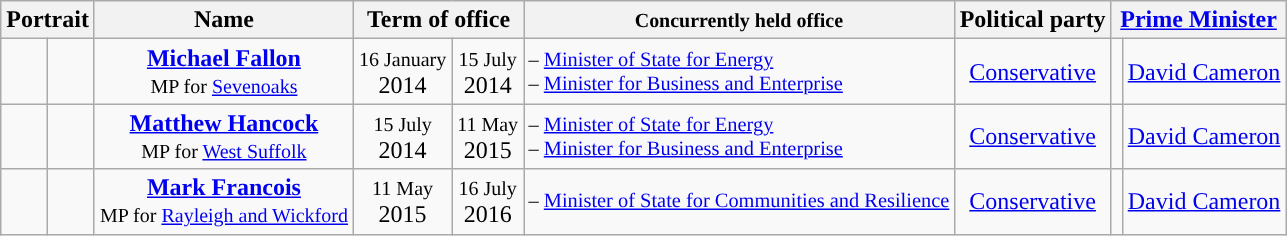<table class="wikitable" style="text-align:Center;">
<tr>
<th colspan=2>Portrait</th>
<th>Name</th>
<th colspan=2>Term of office</th>
<th><small>Concurrently held office</small></th>
<th>Political party</th>
<th colspan=2><a href='#'>Prime Minister</a></th>
</tr>
<tr>
<td style="background-color: "></td>
<td></td>
<td><strong><a href='#'>Michael Fallon</a></strong><br><small>MP for <a href='#'>Sevenoaks</a></small></td>
<td><small>16 January</small><br>2014</td>
<td><small>15 July</small><br>2014</td>
<td style="text-align:left; font-size:85%;">– <a href='#'>Minister of State for Energy</a><br> – <a href='#'>Minister for Business and Enterprise</a></td>
<td><a href='#'>Conservative</a></td>
<td style="background-color: "></td>
<td><a href='#'>David Cameron</a> </td>
</tr>
<tr>
<td style="background-color: "></td>
<td></td>
<td><strong><a href='#'>Matthew Hancock</a></strong><br><small>MP for <a href='#'>West Suffolk</a></small></td>
<td><small>15 July</small><br>2014</td>
<td><small>11 May</small><br>2015</td>
<td style="text-align:left; font-size:85%;">– <a href='#'>Minister of State for Energy</a><br> – <a href='#'>Minister for Business and Enterprise</a></td>
<td><a href='#'>Conservative</a></td>
<td style="background-color: "></td>
<td><a href='#'>David Cameron</a> </td>
</tr>
<tr>
<td style="background-color: "></td>
<td></td>
<td><strong><a href='#'>Mark Francois</a></strong><br><small>MP for <a href='#'>Rayleigh and Wickford</a></small></td>
<td><small>11 May</small><br>2015</td>
<td><small>16 July</small><br>2016</td>
<td style="text-align:left; font-size:85%;">– <a href='#'>Minister of State for Communities and Resilience</a></td>
<td><a href='#'>Conservative</a></td>
<td style="background-color: "></td>
<td><a href='#'>David Cameron</a> </td>
</tr>
</table>
